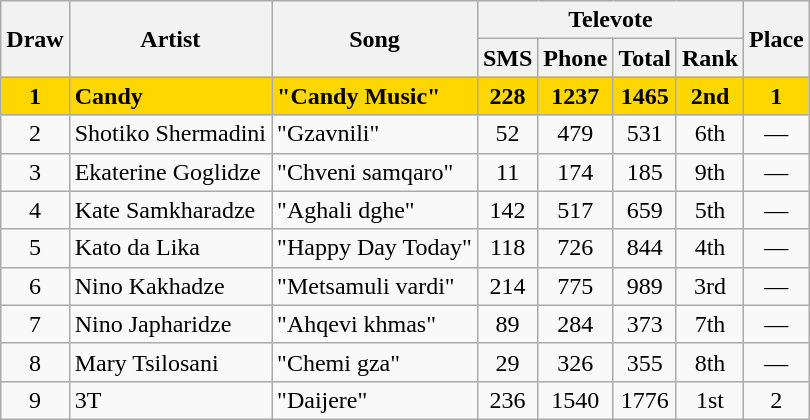<table class="sortable wikitable" style="margin: 1em auto 1em auto; text-align:center;">
<tr>
<th rowspan="2">Draw</th>
<th rowspan="2">Artist</th>
<th rowspan="2">Song</th>
<th colspan="4">Televote</th>
<th rowspan="2">Place</th>
</tr>
<tr>
<th>SMS</th>
<th>Phone</th>
<th>Total</th>
<th>Rank</th>
</tr>
<tr style="font-weight:bold; background:gold;">
<td>1</td>
<td align="left">Candy</td>
<td align="left">"Candy Music"</td>
<td>228</td>
<td>1237</td>
<td>1465</td>
<td>2nd</td>
<td>1</td>
</tr>
<tr>
<td>2</td>
<td align="left">Shotiko Shermadini</td>
<td align="left">"Gzavnili"</td>
<td>52</td>
<td>479</td>
<td>531</td>
<td>6th</td>
<td>—</td>
</tr>
<tr>
<td>3</td>
<td align="left">Ekaterine Goglidze</td>
<td align="left">"Chveni samqaro"</td>
<td>11</td>
<td>174</td>
<td>185</td>
<td>9th</td>
<td>—</td>
</tr>
<tr>
<td>4</td>
<td align="left">Kate Samkharadze</td>
<td align="left">"Aghali dghe"</td>
<td>142</td>
<td>517</td>
<td>659</td>
<td>5th</td>
<td>—</td>
</tr>
<tr>
<td>5</td>
<td align="left">Kato da Lika</td>
<td align="left">"Happy Day Today"</td>
<td>118</td>
<td>726</td>
<td>844</td>
<td>4th</td>
<td>—</td>
</tr>
<tr>
<td>6</td>
<td align="left">Nino Kakhadze</td>
<td align="left">"Metsamuli vardi"</td>
<td>214</td>
<td>775</td>
<td>989</td>
<td>3rd</td>
<td>—</td>
</tr>
<tr>
<td>7</td>
<td align="left">Nino Japharidze</td>
<td align="left">"Ahqevi khmas"</td>
<td>89</td>
<td>284</td>
<td>373</td>
<td>7th</td>
<td>—</td>
</tr>
<tr>
<td>8</td>
<td align="left">Mary Tsilosani</td>
<td align="left">"Chemi gza"</td>
<td>29</td>
<td>326</td>
<td>355</td>
<td>8th</td>
<td>—</td>
</tr>
<tr>
<td>9</td>
<td align="left">3T</td>
<td align="left">"Daijere"</td>
<td>236</td>
<td>1540</td>
<td>1776</td>
<td>1st</td>
<td>2</td>
</tr>
</table>
